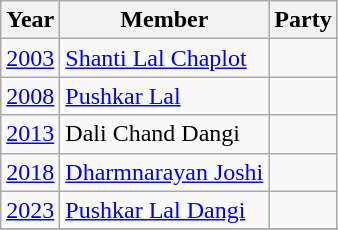<table class="wikitable sortable">
<tr>
<th>Year</th>
<th>Member</th>
<th colspan="2">Party</th>
</tr>
<tr>
<td><a href='#'>2003</a></td>
<td><a href='#'>Shanti Lal Chaplot</a></td>
<td></td>
</tr>
<tr>
<td><a href='#'>2008</a></td>
<td><a href='#'>Pushkar Lal</a></td>
<td></td>
</tr>
<tr>
<td><a href='#'>2013</a></td>
<td>Dali Chand Dangi</td>
<td></td>
</tr>
<tr>
<td><a href='#'>2018</a></td>
<td><a href='#'>Dharmnarayan Joshi</a></td>
</tr>
<tr>
<td><a href='#'>2023</a></td>
<td><a href='#'>Pushkar Lal Dangi</a></td>
<td></td>
</tr>
<tr>
</tr>
</table>
